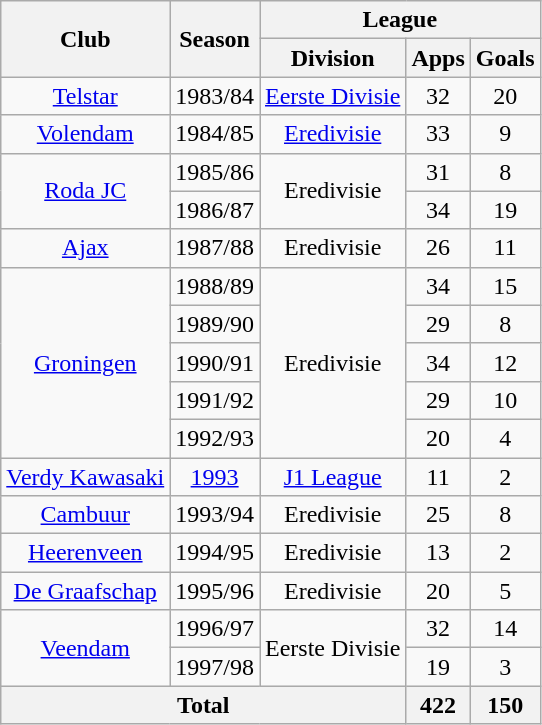<table class="wikitable" style="text-align:center;">
<tr>
<th rowspan="2">Club</th>
<th rowspan="2">Season</th>
<th colspan="3">League</th>
</tr>
<tr>
<th>Division</th>
<th>Apps</th>
<th>Goals</th>
</tr>
<tr>
<td><a href='#'>Telstar</a></td>
<td>1983/84</td>
<td><a href='#'>Eerste Divisie</a></td>
<td>32</td>
<td>20</td>
</tr>
<tr>
<td><a href='#'>Volendam</a></td>
<td>1984/85</td>
<td><a href='#'>Eredivisie</a></td>
<td>33</td>
<td>9</td>
</tr>
<tr>
<td rowspan="2"><a href='#'>Roda JC</a></td>
<td>1985/86</td>
<td rowspan="2">Eredivisie</td>
<td>31</td>
<td>8</td>
</tr>
<tr>
<td>1986/87</td>
<td>34</td>
<td>19</td>
</tr>
<tr>
<td><a href='#'>Ajax</a></td>
<td>1987/88</td>
<td>Eredivisie</td>
<td>26</td>
<td>11</td>
</tr>
<tr>
<td rowspan="5"><a href='#'>Groningen</a></td>
<td>1988/89</td>
<td rowspan="5">Eredivisie</td>
<td>34</td>
<td>15</td>
</tr>
<tr>
<td>1989/90</td>
<td>29</td>
<td>8</td>
</tr>
<tr>
<td>1990/91</td>
<td>34</td>
<td>12</td>
</tr>
<tr>
<td>1991/92</td>
<td>29</td>
<td>10</td>
</tr>
<tr>
<td>1992/93</td>
<td>20</td>
<td>4</td>
</tr>
<tr>
<td><a href='#'>Verdy Kawasaki</a></td>
<td><a href='#'>1993</a></td>
<td><a href='#'>J1 League</a></td>
<td>11</td>
<td>2</td>
</tr>
<tr>
<td><a href='#'>Cambuur</a></td>
<td>1993/94</td>
<td>Eredivisie</td>
<td>25</td>
<td>8</td>
</tr>
<tr>
<td><a href='#'>Heerenveen</a></td>
<td>1994/95</td>
<td>Eredivisie</td>
<td>13</td>
<td>2</td>
</tr>
<tr>
<td><a href='#'>De Graafschap</a></td>
<td>1995/96</td>
<td>Eredivisie</td>
<td>20</td>
<td>5</td>
</tr>
<tr>
<td rowspan="2"><a href='#'>Veendam</a></td>
<td>1996/97</td>
<td rowspan="2">Eerste Divisie</td>
<td>32</td>
<td>14</td>
</tr>
<tr>
<td>1997/98</td>
<td>19</td>
<td>3</td>
</tr>
<tr>
<th colspan="3">Total</th>
<th>422</th>
<th>150</th>
</tr>
</table>
